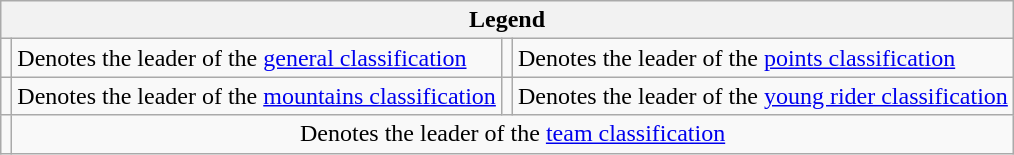<table class="wikitable">
<tr>
<th colspan=4>Legend</th>
</tr>
<tr>
<td></td>
<td>Denotes the leader of the <a href='#'>general classification</a></td>
<td></td>
<td>Denotes the leader of the <a href='#'>points classification</a></td>
</tr>
<tr>
<td></td>
<td>Denotes the leader of the <a href='#'>mountains classification</a></td>
<td></td>
<td>Denotes the leader of the <a href='#'>young rider classification</a></td>
</tr>
<tr>
<td></td>
<td colspan="3" style="text-align:center;">Denotes the leader of the <a href='#'>team classification</a></td>
</tr>
</table>
